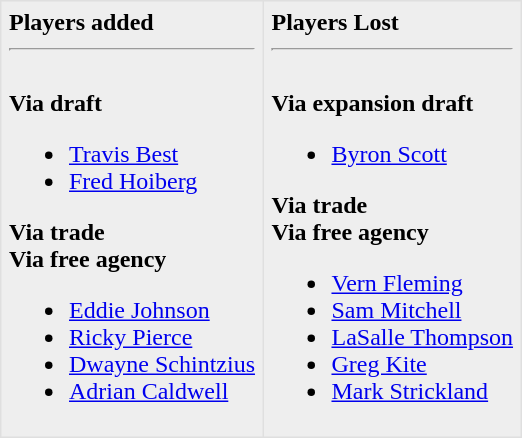<table border=1 style="border-collapse:collapse; background-color:#eeeeee" bordercolor="#DFDFDF" cellpadding="5">
<tr>
<td valign="top"><strong>Players added</strong> <hr><br><strong>Via draft</strong><ul><li><a href='#'>Travis Best</a></li><li><a href='#'>Fred Hoiberg</a></li></ul><strong>Via trade</strong><br><strong>Via free agency</strong><ul><li><a href='#'>Eddie Johnson</a></li><li><a href='#'>Ricky Pierce</a></li><li><a href='#'>Dwayne Schintzius</a></li><li><a href='#'>Adrian Caldwell</a></li></ul></td>
<td valign="top"><strong>Players Lost</strong> <hr><br><strong>Via expansion draft</strong><ul><li><a href='#'>Byron Scott</a></li></ul><strong>Via trade</strong><br><strong>Via free agency</strong><ul><li><a href='#'>Vern Fleming</a></li><li><a href='#'>Sam Mitchell</a></li><li><a href='#'>LaSalle Thompson</a></li><li><a href='#'>Greg Kite</a></li><li><a href='#'>Mark Strickland</a></li></ul></td>
</tr>
</table>
